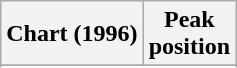<table class="wikitable sortable">
<tr>
<th>Chart (1996)</th>
<th>Peak<br>position</th>
</tr>
<tr>
</tr>
<tr>
</tr>
<tr>
</tr>
</table>
